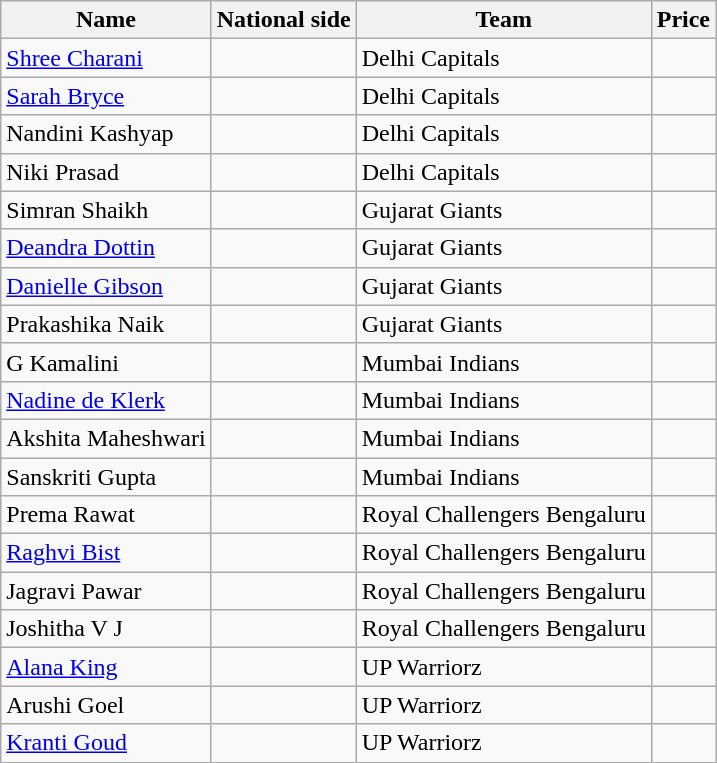<table class="wikitable">
<tr>
<th>Name</th>
<th>National side</th>
<th>Team</th>
<th>Price</th>
</tr>
<tr>
<td><a href='#'>Shree Charani</a></td>
<td></td>
<td>Delhi Capitals</td>
<td></td>
</tr>
<tr>
<td><a href='#'>Sarah Bryce</a></td>
<td></td>
<td>Delhi Capitals</td>
<td></td>
</tr>
<tr>
<td>Nandini Kashyap</td>
<td></td>
<td>Delhi Capitals</td>
<td></td>
</tr>
<tr>
<td>Niki Prasad</td>
<td></td>
<td>Delhi Capitals</td>
<td></td>
</tr>
<tr>
<td>Simran Shaikh</td>
<td></td>
<td>Gujarat Giants</td>
<td></td>
</tr>
<tr>
<td><a href='#'>Deandra Dottin</a></td>
<td></td>
<td>Gujarat Giants</td>
<td></td>
</tr>
<tr>
<td><a href='#'>Danielle Gibson</a></td>
<td></td>
<td>Gujarat Giants</td>
<td></td>
</tr>
<tr>
<td>Prakashika Naik</td>
<td></td>
<td>Gujarat Giants</td>
<td></td>
</tr>
<tr>
<td>G Kamalini</td>
<td></td>
<td>Mumbai Indians</td>
<td></td>
</tr>
<tr>
<td><a href='#'>Nadine de Klerk</a></td>
<td></td>
<td>Mumbai Indians</td>
<td></td>
</tr>
<tr>
<td>Akshita Maheshwari</td>
<td></td>
<td>Mumbai Indians</td>
<td></td>
</tr>
<tr>
<td>Sanskriti Gupta</td>
<td></td>
<td>Mumbai Indians</td>
<td></td>
</tr>
<tr>
<td>Prema Rawat</td>
<td></td>
<td>Royal Challengers Bengaluru</td>
<td></td>
</tr>
<tr>
<td><a href='#'>Raghvi Bist</a></td>
<td></td>
<td>Royal Challengers Bengaluru</td>
<td></td>
</tr>
<tr>
<td>Jagravi Pawar</td>
<td></td>
<td>Royal Challengers Bengaluru</td>
<td></td>
</tr>
<tr>
<td>Joshitha V J</td>
<td></td>
<td>Royal Challengers Bengaluru</td>
<td></td>
</tr>
<tr>
<td><a href='#'>Alana King</a></td>
<td></td>
<td>UP Warriorz</td>
<td></td>
</tr>
<tr>
<td>Arushi Goel</td>
<td></td>
<td>UP Warriorz</td>
<td></td>
</tr>
<tr>
<td><a href='#'>Kranti Goud</a></td>
<td></td>
<td>UP Warriorz</td>
<td></td>
</tr>
</table>
